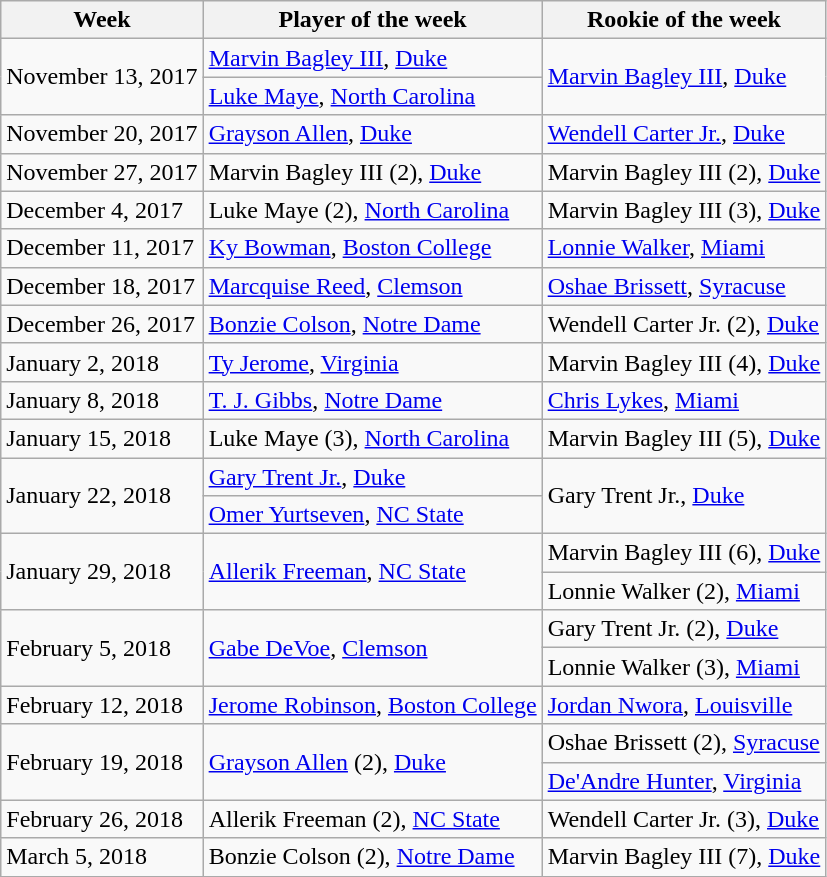<table class="wikitable" border="1">
<tr>
<th>Week</th>
<th>Player of the week</th>
<th>Rookie of the week</th>
</tr>
<tr>
<td rowspan="2">November 13, 2017</td>
<td><a href='#'>Marvin Bagley III</a>, <a href='#'>Duke</a></td>
<td rowspan="2"><a href='#'>Marvin Bagley III</a>, <a href='#'>Duke</a></td>
</tr>
<tr>
<td><a href='#'>Luke Maye</a>, <a href='#'>North Carolina</a></td>
</tr>
<tr>
<td>November 20, 2017</td>
<td><a href='#'>Grayson Allen</a>, <a href='#'>Duke</a></td>
<td><a href='#'>Wendell Carter Jr.</a>, <a href='#'>Duke</a></td>
</tr>
<tr>
<td>November 27, 2017</td>
<td>Marvin Bagley III (2), <a href='#'>Duke</a></td>
<td>Marvin Bagley III (2), <a href='#'>Duke</a></td>
</tr>
<tr>
<td>December 4, 2017</td>
<td>Luke Maye (2), <a href='#'>North Carolina</a></td>
<td>Marvin Bagley III (3), <a href='#'>Duke</a></td>
</tr>
<tr>
<td>December 11, 2017</td>
<td><a href='#'>Ky Bowman</a>, <a href='#'>Boston College</a></td>
<td><a href='#'>Lonnie Walker</a>, <a href='#'>Miami</a></td>
</tr>
<tr>
<td>December 18, 2017</td>
<td><a href='#'>Marcquise Reed</a>, <a href='#'>Clemson</a></td>
<td><a href='#'>Oshae Brissett</a>, <a href='#'>Syracuse</a></td>
</tr>
<tr>
<td>December 26, 2017</td>
<td><a href='#'>Bonzie Colson</a>, <a href='#'>Notre Dame</a></td>
<td>Wendell Carter Jr. (2), <a href='#'>Duke</a></td>
</tr>
<tr>
<td>January 2, 2018</td>
<td><a href='#'>Ty Jerome</a>, <a href='#'>Virginia</a></td>
<td>Marvin Bagley III (4), <a href='#'>Duke</a></td>
</tr>
<tr>
<td>January 8, 2018</td>
<td><a href='#'>T. J. Gibbs</a>, <a href='#'>Notre Dame</a></td>
<td><a href='#'>Chris Lykes</a>, <a href='#'>Miami</a></td>
</tr>
<tr>
<td>January 15, 2018</td>
<td>Luke Maye (3), <a href='#'>North Carolina</a></td>
<td>Marvin Bagley III (5), <a href='#'>Duke</a></td>
</tr>
<tr>
<td rowspan="2">January 22, 2018</td>
<td><a href='#'>Gary Trent Jr.</a>, <a href='#'>Duke</a></td>
<td rowspan="2">Gary Trent Jr., <a href='#'>Duke</a></td>
</tr>
<tr>
<td><a href='#'>Omer Yurtseven</a>, <a href='#'>NC State</a></td>
</tr>
<tr>
<td rowspan="2">January 29, 2018</td>
<td rowspan="2"><a href='#'>Allerik Freeman</a>, <a href='#'>NC State</a></td>
<td>Marvin Bagley III (6), <a href='#'>Duke</a></td>
</tr>
<tr>
<td>Lonnie Walker (2), <a href='#'>Miami</a></td>
</tr>
<tr>
<td rowspan="2">February 5, 2018</td>
<td rowspan="2"><a href='#'>Gabe DeVoe</a>, <a href='#'>Clemson</a></td>
<td>Gary Trent Jr. (2), <a href='#'>Duke</a></td>
</tr>
<tr>
<td>Lonnie Walker (3), <a href='#'>Miami</a></td>
</tr>
<tr>
<td>February 12, 2018</td>
<td><a href='#'>Jerome Robinson</a>, <a href='#'>Boston College</a></td>
<td><a href='#'>Jordan Nwora</a>, <a href='#'>Louisville</a></td>
</tr>
<tr>
<td rowspan="2">February 19, 2018</td>
<td rowspan="2"><a href='#'>Grayson Allen</a> (2), <a href='#'>Duke</a></td>
<td>Oshae Brissett (2), <a href='#'>Syracuse</a></td>
</tr>
<tr>
<td><a href='#'>De'Andre Hunter</a>, <a href='#'>Virginia</a></td>
</tr>
<tr>
<td>February 26, 2018</td>
<td>Allerik Freeman (2), <a href='#'>NC State</a></td>
<td>Wendell Carter Jr. (3), <a href='#'>Duke</a></td>
</tr>
<tr>
<td>March 5, 2018</td>
<td>Bonzie Colson (2), <a href='#'>Notre Dame</a></td>
<td>Marvin Bagley III (7), <a href='#'>Duke</a></td>
</tr>
</table>
